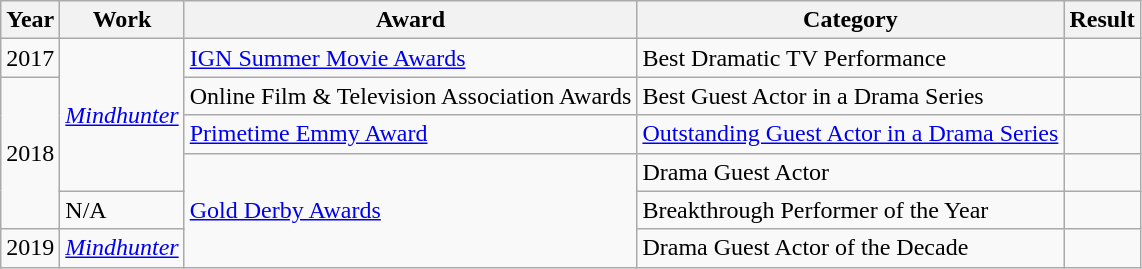<table class="wikitable">
<tr>
<th>Year</th>
<th>Work</th>
<th>Award</th>
<th>Category</th>
<th>Result</th>
</tr>
<tr>
<td>2017</td>
<td rowspan="4"><em><a href='#'>Mindhunter</a></em></td>
<td><a href='#'>IGN Summer Movie Awards</a></td>
<td>Best Dramatic TV Performance</td>
<td></td>
</tr>
<tr>
<td rowspan="4">2018</td>
<td>Online Film & Television Association Awards</td>
<td>Best Guest Actor in a Drama Series</td>
<td></td>
</tr>
<tr>
<td><a href='#'>Primetime Emmy Award</a></td>
<td><a href='#'>Outstanding Guest Actor in a Drama Series</a></td>
<td></td>
</tr>
<tr>
<td rowspan="3"><a href='#'>Gold Derby Awards</a></td>
<td>Drama Guest Actor</td>
<td></td>
</tr>
<tr>
<td>N/A</td>
<td>Breakthrough Performer of the Year</td>
<td></td>
</tr>
<tr>
<td>2019</td>
<td><em><a href='#'>Mindhunter</a></em></td>
<td>Drama Guest Actor of the Decade</td>
<td></td>
</tr>
</table>
